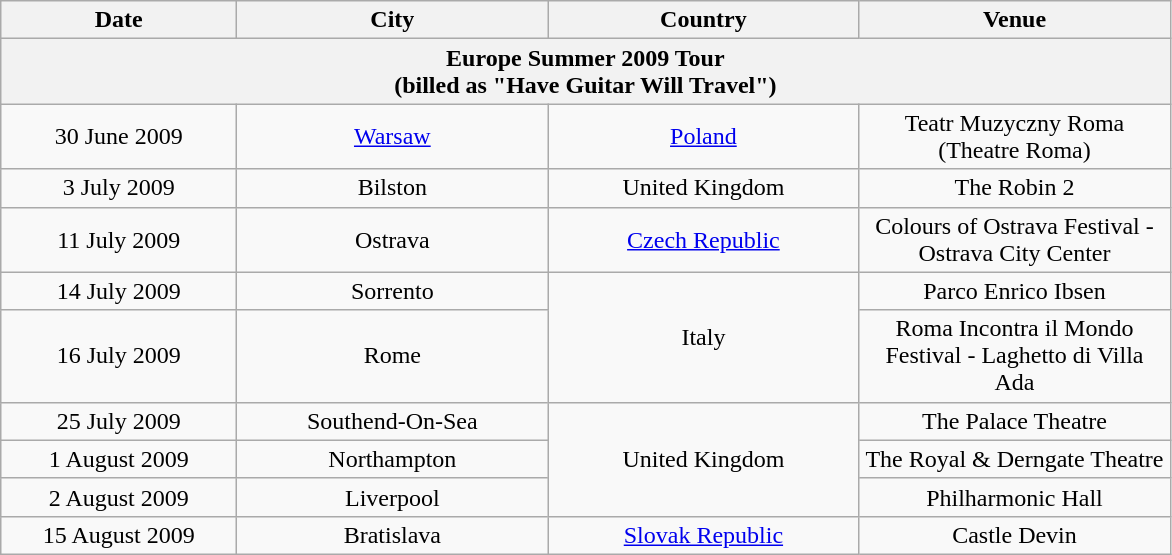<table class="wikitable" style="text-align:center;">
<tr>
<th style="width:150px;">Date</th>
<th style="width:200px;">City</th>
<th style="width:200px;">Country</th>
<th style="width:200px;">Venue</th>
</tr>
<tr>
<th colspan="4">Europe Summer 2009 Tour<br>(billed as "Have Guitar Will Travel")</th>
</tr>
<tr>
<td>30 June 2009</td>
<td><a href='#'>Warsaw</a></td>
<td><a href='#'>Poland</a></td>
<td>Teatr Muzyczny Roma<br>(Theatre Roma)</td>
</tr>
<tr>
<td>3 July 2009</td>
<td>Bilston</td>
<td>United Kingdom</td>
<td>The Robin 2</td>
</tr>
<tr>
<td>11 July 2009</td>
<td>Ostrava</td>
<td><a href='#'>Czech Republic</a></td>
<td>Colours of Ostrava Festival - Ostrava City Center</td>
</tr>
<tr>
<td>14 July 2009</td>
<td>Sorrento</td>
<td rowspan="2">Italy</td>
<td>Parco Enrico Ibsen</td>
</tr>
<tr>
<td>16 July 2009</td>
<td>Rome</td>
<td>Roma Incontra il Mondo Festival - Laghetto di Villa Ada</td>
</tr>
<tr>
<td>25 July 2009</td>
<td>Southend-On-Sea</td>
<td rowspan="3">United Kingdom</td>
<td>The Palace Theatre</td>
</tr>
<tr>
<td>1 August 2009</td>
<td>Northampton</td>
<td>The Royal & Derngate Theatre</td>
</tr>
<tr>
<td>2 August 2009</td>
<td>Liverpool</td>
<td>Philharmonic Hall</td>
</tr>
<tr>
<td>15 August 2009</td>
<td>Bratislava</td>
<td><a href='#'>Slovak Republic</a></td>
<td>Castle Devin</td>
</tr>
</table>
